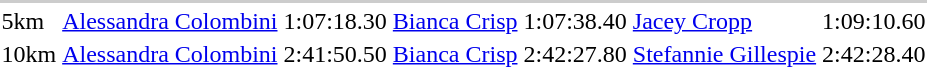<table>
<tr bgcolor="#cccccc">
<td colspan=7></td>
</tr>
<tr>
<td>5km</td>
<td><a href='#'>Alessandra Colombini</a> <br> </td>
<td>1:07:18.30</td>
<td><a href='#'>Bianca Crisp</a> <br> </td>
<td>1:07:38.40</td>
<td><a href='#'>Jacey Cropp</a> <br> </td>
<td>1:09:10.60</td>
</tr>
<tr>
<td>10km</td>
<td><a href='#'>Alessandra Colombini</a> <br> </td>
<td>2:41:50.50</td>
<td><a href='#'>Bianca Crisp</a> <br> </td>
<td>2:42:27.80</td>
<td><a href='#'>Stefannie Gillespie</a> <br> </td>
<td>2:42:28.40</td>
</tr>
</table>
